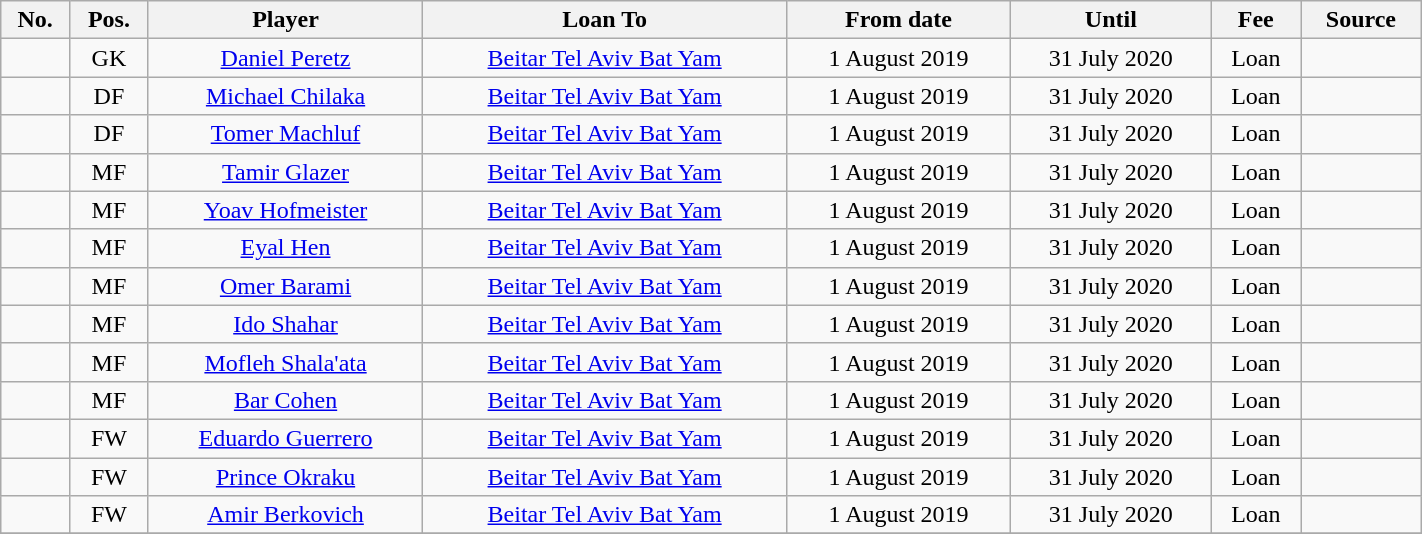<table class="wikitable sortable" style="text-align:center;width:75%;">
<tr>
<th>No.</th>
<th>Pos.</th>
<th>Player</th>
<th>Loan To</th>
<th>From date</th>
<th>Until</th>
<th data-sort-type="currency">Fee</th>
<th>Source</th>
</tr>
<tr>
<td></td>
<td>GK</td>
<td><a href='#'>Daniel Peretz</a></td>
<td><a href='#'>Beitar Tel Aviv Bat Yam</a></td>
<td>1 August 2019</td>
<td>31 July 2020</td>
<td>Loan</td>
<td></td>
</tr>
<tr>
<td></td>
<td>DF</td>
<td><a href='#'>Michael Chilaka</a></td>
<td><a href='#'>Beitar Tel Aviv Bat Yam</a></td>
<td>1 August 2019</td>
<td>31 July 2020</td>
<td>Loan</td>
<td></td>
</tr>
<tr>
<td></td>
<td>DF</td>
<td><a href='#'>Tomer Machluf</a></td>
<td><a href='#'>Beitar Tel Aviv Bat Yam</a></td>
<td>1 August 2019</td>
<td>31 July 2020</td>
<td>Loan</td>
<td></td>
</tr>
<tr>
<td></td>
<td>MF</td>
<td><a href='#'>Tamir Glazer</a></td>
<td><a href='#'>Beitar Tel Aviv Bat Yam</a></td>
<td>1 August 2019</td>
<td>31 July 2020</td>
<td>Loan</td>
<td></td>
</tr>
<tr>
<td></td>
<td>MF</td>
<td><a href='#'>Yoav Hofmeister</a></td>
<td><a href='#'>Beitar Tel Aviv Bat Yam</a></td>
<td>1 August 2019</td>
<td>31 July 2020</td>
<td>Loan</td>
<td></td>
</tr>
<tr>
<td></td>
<td>MF</td>
<td><a href='#'>Eyal Hen</a></td>
<td><a href='#'>Beitar Tel Aviv Bat Yam</a></td>
<td>1 August 2019</td>
<td>31 July 2020</td>
<td>Loan</td>
<td></td>
</tr>
<tr>
<td></td>
<td>MF</td>
<td><a href='#'>Omer Barami</a></td>
<td><a href='#'>Beitar Tel Aviv Bat Yam</a></td>
<td>1 August 2019</td>
<td>31 July 2020</td>
<td>Loan</td>
<td></td>
</tr>
<tr>
<td></td>
<td>MF</td>
<td><a href='#'>Ido Shahar</a></td>
<td><a href='#'>Beitar Tel Aviv Bat Yam</a></td>
<td>1 August 2019</td>
<td>31 July 2020</td>
<td>Loan</td>
<td></td>
</tr>
<tr>
<td></td>
<td>MF</td>
<td><a href='#'>Mofleh Shala'ata</a></td>
<td><a href='#'>Beitar Tel Aviv Bat Yam</a></td>
<td>1 August 2019</td>
<td>31 July 2020</td>
<td>Loan</td>
<td></td>
</tr>
<tr>
<td></td>
<td>MF</td>
<td><a href='#'>Bar Cohen</a></td>
<td><a href='#'>Beitar Tel Aviv Bat Yam</a></td>
<td>1 August 2019</td>
<td>31 July 2020</td>
<td>Loan</td>
<td></td>
</tr>
<tr>
<td></td>
<td>FW</td>
<td><a href='#'>Eduardo Guerrero</a></td>
<td><a href='#'>Beitar Tel Aviv Bat Yam</a></td>
<td>1 August 2019</td>
<td>31 July 2020</td>
<td>Loan</td>
<td></td>
</tr>
<tr>
<td></td>
<td>FW</td>
<td><a href='#'>Prince Okraku</a></td>
<td><a href='#'>Beitar Tel Aviv Bat Yam</a></td>
<td>1 August 2019</td>
<td>31 July 2020</td>
<td>Loan</td>
<td></td>
</tr>
<tr>
<td></td>
<td>FW</td>
<td><a href='#'>Amir Berkovich</a></td>
<td><a href='#'>Beitar Tel Aviv Bat Yam</a></td>
<td>1 August 2019</td>
<td>31 July 2020</td>
<td>Loan</td>
<td></td>
</tr>
<tr>
</tr>
</table>
